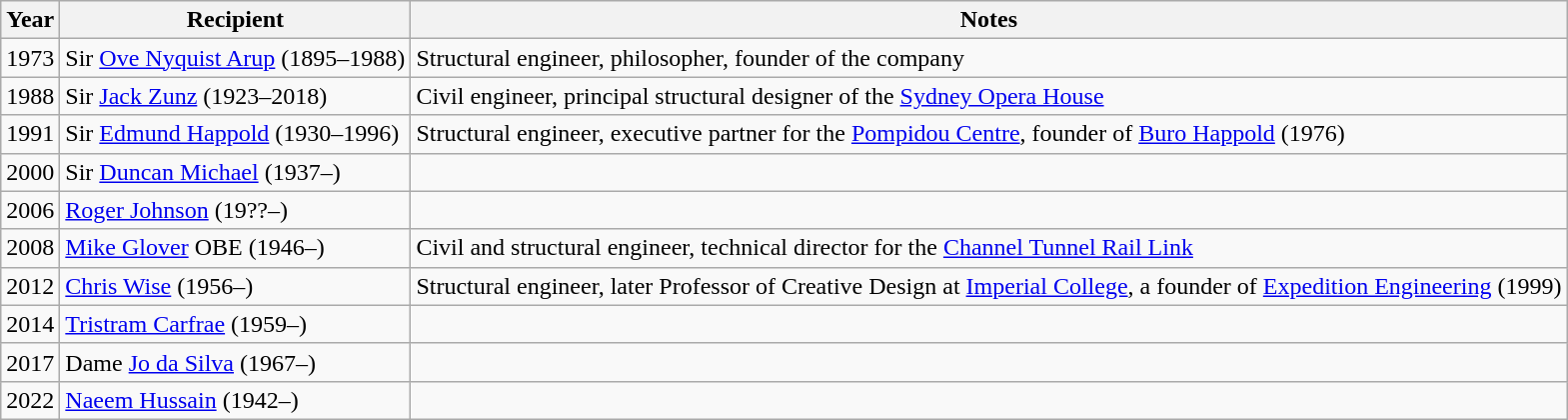<table class="wikitable" style="font-size: 100%">
<tr>
<th>Year</th>
<th>Recipient</th>
<th>Notes</th>
</tr>
<tr>
<td>1973</td>
<td> Sir <a href='#'>Ove Nyquist Arup</a> (1895–1988)</td>
<td>Structural engineer, philosopher, founder of the company</td>
</tr>
<tr>
<td>1988</td>
<td> Sir <a href='#'>Jack Zunz</a> (1923–2018)</td>
<td>Civil engineer, principal structural designer of the <a href='#'>Sydney Opera House</a></td>
</tr>
<tr>
<td>1991</td>
<td> Sir <a href='#'>Edmund Happold</a> (1930–1996)</td>
<td>Structural engineer, executive partner for the <a href='#'>Pompidou Centre</a>, founder of <a href='#'>Buro Happold</a> (1976)</td>
</tr>
<tr>
<td>2000</td>
<td> Sir <a href='#'>Duncan Michael</a> (1937–)</td>
<td></td>
</tr>
<tr>
<td>2006</td>
<td> <a href='#'>Roger Johnson</a> (19??–)</td>
<td></td>
</tr>
<tr>
<td>2008</td>
<td> <a href='#'>Mike Glover</a> OBE (1946–)</td>
<td>Civil and structural engineer, technical director for the <a href='#'>Channel Tunnel Rail Link</a></td>
</tr>
<tr>
<td>2012</td>
<td> <a href='#'>Chris Wise</a> (1956–)</td>
<td>Structural engineer, later Professor of Creative Design at <a href='#'>Imperial College</a>, a founder of <a href='#'>Expedition Engineering</a> (1999)</td>
</tr>
<tr>
<td>2014</td>
<td> <a href='#'>Tristram Carfrae</a> (1959–)</td>
<td></td>
</tr>
<tr>
<td>2017</td>
<td> Dame <a href='#'>Jo da Silva</a> (1967–)</td>
<td></td>
</tr>
<tr>
<td>2022</td>
<td> <a href='#'>Naeem Hussain</a> (1942–)</td>
<td></td>
</tr>
</table>
